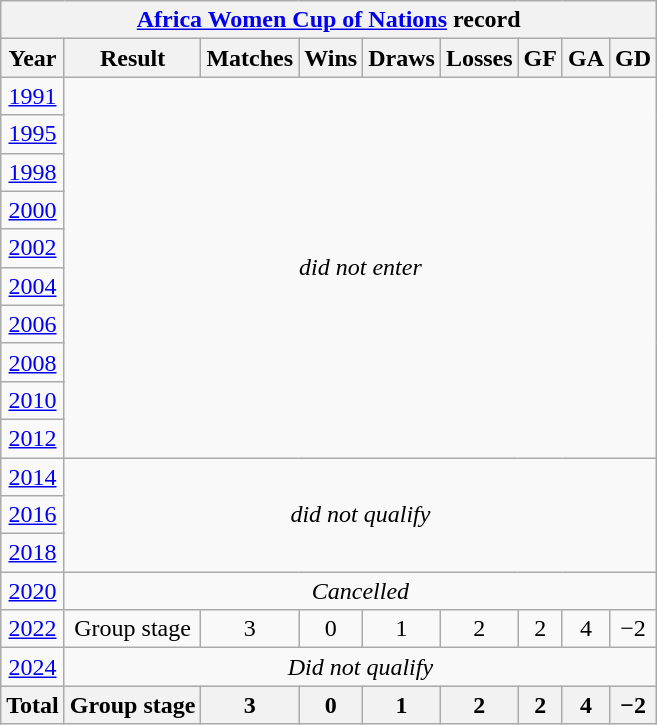<table class="wikitable" style="text-align: center;">
<tr>
<th colspan=9><a href='#'>Africa Women Cup of Nations</a> record</th>
</tr>
<tr>
<th>Year</th>
<th>Result</th>
<th>Matches</th>
<th>Wins</th>
<th>Draws</th>
<th>Losses</th>
<th>GF</th>
<th>GA</th>
<th>GD</th>
</tr>
<tr>
<td><a href='#'>1991</a></td>
<td rowspan=10 colspan=8><em>did not enter</em></td>
</tr>
<tr>
<td><a href='#'>1995</a></td>
</tr>
<tr>
<td> <a href='#'>1998</a></td>
</tr>
<tr>
<td> <a href='#'>2000</a></td>
</tr>
<tr>
<td> <a href='#'>2002</a></td>
</tr>
<tr>
<td> <a href='#'>2004</a></td>
</tr>
<tr>
<td> <a href='#'>2006</a></td>
</tr>
<tr>
<td> <a href='#'>2008</a></td>
</tr>
<tr>
<td> <a href='#'>2010</a></td>
</tr>
<tr>
<td> <a href='#'>2012</a></td>
</tr>
<tr>
<td> <a href='#'>2014</a></td>
<td rowspan=3 colspan=8><em>did not qualify</em></td>
</tr>
<tr>
<td> <a href='#'>2016</a></td>
</tr>
<tr>
<td> <a href='#'>2018</a></td>
</tr>
<tr>
<td> <a href='#'>2020</a></td>
<td colspan=8><em>Cancelled</em></td>
</tr>
<tr>
<td> <a href='#'>2022</a></td>
<td>Group stage</td>
<td>3</td>
<td>0</td>
<td>1</td>
<td>2</td>
<td>2</td>
<td>4</td>
<td>−2</td>
</tr>
<tr>
<td> <a href='#'>2024</a></td>
<td colspan=8><em>Did not qualify</em></td>
</tr>
<tr>
<th><strong>Total</strong></th>
<th>Group stage</th>
<th>3</th>
<th>0</th>
<th>1</th>
<th>2</th>
<th>2</th>
<th>4</th>
<th>−2</th>
</tr>
</table>
